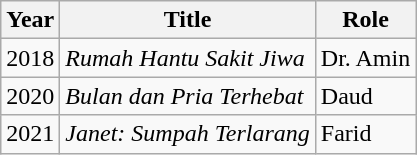<table class="wikitable">
<tr>
<th>Year</th>
<th>Title</th>
<th>Role</th>
</tr>
<tr>
<td>2018</td>
<td><em>Rumah Hantu Sakit Jiwa</em></td>
<td>Dr. Amin</td>
</tr>
<tr>
<td>2020</td>
<td><em>Bulan dan Pria Terhebat</em></td>
<td>Daud</td>
</tr>
<tr>
<td>2021</td>
<td><em>Janet: Sumpah Terlarang</em></td>
<td>Farid</td>
</tr>
</table>
